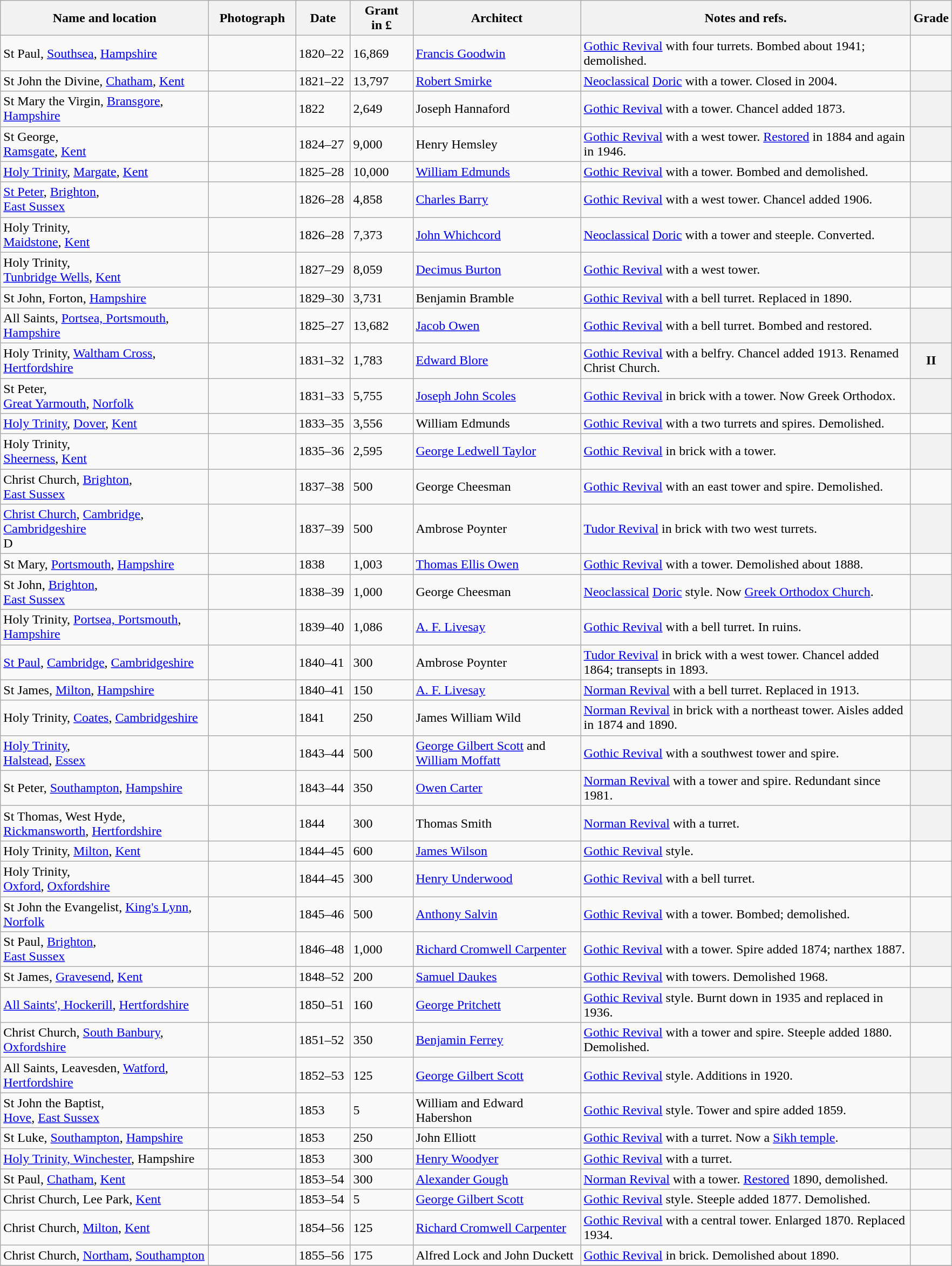<table class="wikitable sortable">
<tr>
<th style="width:250px">Name and location</th>
<th style="width:100px" class="unsortable">Photograph</th>
<th style="width:60px">Date</th>
<th style="width:70px">Grant<br>in £</th>
<th style="width:200px">Architect</th>
<th style="width:400px" class="unsortable">Notes and refs.</th>
<th style="width:32px">Grade</th>
</tr>
<tr>
<td>St Paul, <a href='#'>Southsea</a>, <a href='#'>Hampshire</a></td>
<td></td>
<td>1820–22</td>
<td>16,869</td>
<td><a href='#'>Francis Goodwin</a></td>
<td><a href='#'>Gothic Revival</a> with four turrets.  Bombed about 1941; demolished.</td>
<td></td>
</tr>
<tr>
<td>St John the Divine, <a href='#'>Chatham</a>, <a href='#'>Kent</a><br><small></small></td>
<td></td>
<td>1821–22</td>
<td>13,797</td>
<td><a href='#'>Robert Smirke</a></td>
<td><a href='#'>Neoclassical</a> <a href='#'>Doric</a> with a tower. Closed in 2004.</td>
<th></th>
</tr>
<tr>
<td>St Mary the Virgin, <a href='#'>Bransgore</a>, <a href='#'>Hampshire</a><br><small></small></td>
<td></td>
<td>1822</td>
<td>2,649</td>
<td>Joseph Hannaford</td>
<td><a href='#'>Gothic Revival</a> with a tower.  Chancel added 1873.</td>
<th></th>
</tr>
<tr>
<td>St George,<br><a href='#'>Ramsgate</a>, <a href='#'>Kent</a><br><small></small></td>
<td></td>
<td>1824–27</td>
<td>9,000</td>
<td>Henry Hemsley</td>
<td><a href='#'>Gothic Revival</a> with a west tower.  <a href='#'>Restored</a> in 1884 and again in 1946.</td>
<th></th>
</tr>
<tr>
<td><a href='#'>Holy Trinity</a>, <a href='#'>Margate</a>, <a href='#'>Kent</a></td>
<td></td>
<td>1825–28</td>
<td>10,000</td>
<td><a href='#'>William Edmunds</a></td>
<td><a href='#'>Gothic Revival</a> with a tower.  Bombed and demolished.</td>
<td></td>
</tr>
<tr>
<td><a href='#'>St Peter</a>, <a href='#'>Brighton</a>,<br><a href='#'>East Sussex</a><br><small></small></td>
<td></td>
<td>1826–28</td>
<td>4,858</td>
<td><a href='#'>Charles Barry</a></td>
<td><a href='#'>Gothic Revival</a> with a west tower.  Chancel added 1906.</td>
<th></th>
</tr>
<tr>
<td>Holy Trinity,<br><a href='#'>Maidstone</a>, <a href='#'>Kent</a><br><small></small></td>
<td></td>
<td>1826–28</td>
<td>7,373</td>
<td><a href='#'>John Whichcord</a></td>
<td><a href='#'>Neoclassical</a> <a href='#'>Doric</a> with a tower and steeple. Converted.</td>
<th></th>
</tr>
<tr>
<td>Holy Trinity,<br><a href='#'>Tunbridge Wells</a>, <a href='#'>Kent</a><br><small></small></td>
<td></td>
<td>1827–29</td>
<td>8,059</td>
<td><a href='#'>Decimus Burton</a></td>
<td><a href='#'>Gothic Revival</a> with a west tower.</td>
<th></th>
</tr>
<tr>
<td>St John, Forton, <a href='#'>Hampshire</a></td>
<td></td>
<td>1829–30</td>
<td>3,731</td>
<td>Benjamin Bramble</td>
<td><a href='#'>Gothic Revival</a> with a bell turret.  Replaced in 1890.</td>
<td></td>
</tr>
<tr>
<td>All Saints, <a href='#'>Portsea, Portsmouth</a>, <a href='#'>Hampshire</a><br><small></small></td>
<td></td>
<td>1825–27</td>
<td>13,682</td>
<td><a href='#'>Jacob Owen</a></td>
<td><a href='#'>Gothic Revival</a> with a bell turret.  Bombed and restored.</td>
<th></th>
</tr>
<tr>
<td>Holy Trinity, <a href='#'>Waltham Cross</a>, <a href='#'>Hertfordshire</a><br><small></small></td>
<td></td>
<td>1831–32</td>
<td>1,783</td>
<td><a href='#'>Edward Blore</a></td>
<td><a href='#'>Gothic Revival</a> with a belfry.  Chancel added 1913.  Renamed Christ Church.</td>
<th>II</th>
</tr>
<tr>
<td>St Peter,<br><a href='#'>Great Yarmouth</a>, <a href='#'>Norfolk</a><br><small></small></td>
<td></td>
<td>1831–33</td>
<td>5,755</td>
<td><a href='#'>Joseph John Scoles</a></td>
<td><a href='#'>Gothic Revival</a> in brick with a tower.  Now Greek Orthodox.</td>
<th></th>
</tr>
<tr>
<td><a href='#'>Holy Trinity</a>, <a href='#'>Dover</a>, <a href='#'>Kent</a></td>
<td></td>
<td>1833–35</td>
<td>3,556</td>
<td>William Edmunds</td>
<td><a href='#'>Gothic Revival</a> with a two turrets and spires.  Demolished.</td>
<td></td>
</tr>
<tr>
<td>Holy Trinity,<br><a href='#'>Sheerness</a>, <a href='#'>Kent</a><br><small></small></td>
<td></td>
<td>1835–36</td>
<td>2,595</td>
<td><a href='#'>George Ledwell Taylor</a></td>
<td><a href='#'>Gothic Revival</a> in brick with a tower.</td>
<th></th>
</tr>
<tr>
<td>Christ Church, <a href='#'>Brighton</a>,<br><a href='#'>East Sussex</a></td>
<td></td>
<td>1837–38</td>
<td>500</td>
<td>George Cheesman</td>
<td><a href='#'>Gothic Revival</a> with an east tower and spire.  Demolished.</td>
<td></td>
</tr>
<tr>
<td><a href='#'>Christ Church</a>, <a href='#'>Cambridge</a>, <a href='#'>Cambridgeshire</a><br><small></small>D</td>
<td></td>
<td>1837–39</td>
<td>500</td>
<td>Ambrose Poynter</td>
<td><a href='#'>Tudor Revival</a> in brick with two west turrets.</td>
<th></th>
</tr>
<tr>
<td>St Mary, <a href='#'>Portsmouth</a>, <a href='#'>Hampshire</a></td>
<td></td>
<td>1838</td>
<td>1,003</td>
<td><a href='#'>Thomas Ellis Owen</a></td>
<td><a href='#'>Gothic Revival</a> with a tower.  Demolished about 1888.</td>
<td></td>
</tr>
<tr>
<td>St John, <a href='#'>Brighton</a>,<br><a href='#'>East Sussex</a><br><small></small></td>
<td></td>
<td>1838–39</td>
<td>1,000</td>
<td>George Cheesman</td>
<td><a href='#'>Neoclassical</a> <a href='#'>Doric</a> style. Now <a href='#'>Greek Orthodox Church</a>.</td>
<th></th>
</tr>
<tr>
<td>Holy Trinity, <a href='#'>Portsea, Portsmouth</a>, <a href='#'>Hampshire</a></td>
<td></td>
<td>1839–40</td>
<td>1,086</td>
<td><a href='#'>A. F. Livesay</a></td>
<td><a href='#'>Gothic Revival</a> with a bell turret.  In ruins.</td>
<td></td>
</tr>
<tr>
<td><a href='#'>St Paul</a>, <a href='#'>Cambridge</a>, <a href='#'>Cambridgeshire</a><br><small></small></td>
<td></td>
<td>1840–41</td>
<td>300</td>
<td>Ambrose Poynter</td>
<td><a href='#'>Tudor Revival</a> in brick with a west tower.  Chancel added 1864; transepts in 1893.</td>
<th></th>
</tr>
<tr>
<td>St James, <a href='#'>Milton</a>, <a href='#'>Hampshire</a></td>
<td></td>
<td>1840–41</td>
<td>150</td>
<td><a href='#'>A. F. Livesay</a></td>
<td><a href='#'>Norman Revival</a> with a bell turret. Replaced in 1913.</td>
<td></td>
</tr>
<tr>
<td>Holy Trinity, <a href='#'>Coates</a>, <a href='#'>Cambridgeshire</a><br><small></small></td>
<td></td>
<td>1841</td>
<td>250</td>
<td>James William Wild</td>
<td><a href='#'>Norman Revival</a> in brick with a northeast tower.  Aisles added in 1874 and 1890.</td>
<th></th>
</tr>
<tr>
<td><a href='#'>Holy Trinity</a>,<br><a href='#'>Halstead</a>, <a href='#'>Essex</a><br><small></small></td>
<td></td>
<td>1843–44</td>
<td>500</td>
<td><a href='#'>George Gilbert Scott</a> and <a href='#'>William Moffatt</a></td>
<td><a href='#'>Gothic Revival</a> with a southwest tower and spire.</td>
<th></th>
</tr>
<tr>
<td>St Peter, <a href='#'>Southampton</a>, <a href='#'>Hampshire</a><br><small></small></td>
<td></td>
<td>1843–44</td>
<td>350</td>
<td><a href='#'>Owen Carter</a></td>
<td><a href='#'>Norman Revival</a> with a tower and spire.  Redundant since 1981.</td>
<th></th>
</tr>
<tr>
<td>St Thomas, West Hyde, <a href='#'>Rickmansworth</a>, <a href='#'>Hertfordshire</a><br><small></small></td>
<td></td>
<td>1844</td>
<td>300</td>
<td>Thomas Smith</td>
<td><a href='#'>Norman Revival</a> with a turret.</td>
<th></th>
</tr>
<tr>
<td>Holy Trinity, <a href='#'>Milton</a>, <a href='#'>Kent</a></td>
<td></td>
<td>1844–45</td>
<td>600</td>
<td><a href='#'>James Wilson</a></td>
<td><a href='#'>Gothic Revival</a> style.</td>
<td></td>
</tr>
<tr>
<td>Holy Trinity,<br><a href='#'>Oxford</a>, <a href='#'>Oxfordshire</a></td>
<td></td>
<td>1844–45</td>
<td>300</td>
<td><a href='#'>Henry Underwood</a></td>
<td><a href='#'>Gothic Revival</a> with a bell turret.</td>
<td></td>
</tr>
<tr>
<td>St John the Evangelist, <a href='#'>King's Lynn</a>, <a href='#'>Norfolk</a></td>
<td></td>
<td>1845–46</td>
<td>500</td>
<td><a href='#'>Anthony Salvin</a></td>
<td><a href='#'>Gothic Revival</a> with a tower.  Bombed; demolished.</td>
<td></td>
</tr>
<tr>
<td>St Paul, <a href='#'>Brighton</a>,<br><a href='#'>East Sussex</a><br><small></small></td>
<td></td>
<td>1846–48</td>
<td>1,000</td>
<td><a href='#'>Richard Cromwell Carpenter</a></td>
<td><a href='#'>Gothic Revival</a> with a tower.  Spire added 1874; narthex 1887.</td>
<th></th>
</tr>
<tr>
<td>St James, <a href='#'>Gravesend</a>, <a href='#'>Kent</a></td>
<td></td>
<td>1848–52</td>
<td>200</td>
<td><a href='#'>Samuel Daukes</a></td>
<td><a href='#'>Gothic Revival</a> with towers.  Demolished 1968.</td>
<td></td>
</tr>
<tr>
<td><a href='#'>All Saints', Hockerill</a>, <a href='#'>Hertfordshire</a></td>
<td></td>
<td>1850–51</td>
<td>160</td>
<td><a href='#'>George Pritchett</a></td>
<td><a href='#'>Gothic Revival</a> style. Burnt down in 1935 and replaced in 1936.</td>
<th></th>
</tr>
<tr>
<td>Christ Church, <a href='#'>South Banbury</a>, <a href='#'>Oxfordshire</a></td>
<td></td>
<td>1851–52</td>
<td>350</td>
<td><a href='#'>Benjamin Ferrey</a></td>
<td><a href='#'>Gothic Revival</a> with a tower and spire.  Steeple added 1880. Demolished.</td>
<td></td>
</tr>
<tr>
<td>All Saints, Leavesden, <a href='#'>Watford</a>, <a href='#'>Hertfordshire</a><br><small></small></td>
<td></td>
<td>1852–53</td>
<td>125</td>
<td><a href='#'>George Gilbert Scott</a></td>
<td><a href='#'>Gothic Revival</a> style. Additions in 1920.</td>
<th></th>
</tr>
<tr>
<td>St John the Baptist,<br><a href='#'>Hove</a>, <a href='#'>East Sussex</a><br><small></small></td>
<td></td>
<td>1853</td>
<td>5</td>
<td>William and Edward Habershon</td>
<td><a href='#'>Gothic Revival</a> style. Tower and spire added 1859.</td>
<th></th>
</tr>
<tr>
<td>St Luke, <a href='#'>Southampton</a>, <a href='#'>Hampshire</a><br><small></small></td>
<td></td>
<td>1853</td>
<td>250</td>
<td>John Elliott</td>
<td><a href='#'>Gothic Revival</a> with a turret. Now a <a href='#'>Sikh temple</a>.</td>
<th></th>
</tr>
<tr>
<td><a href='#'>Holy Trinity, Winchester</a>, Hampshire<br><small></small></td>
<td></td>
<td>1853</td>
<td>300</td>
<td><a href='#'>Henry Woodyer</a></td>
<td><a href='#'>Gothic Revival</a> with a turret.</td>
<th></th>
</tr>
<tr>
<td>St Paul, <a href='#'>Chatham</a>, <a href='#'>Kent</a></td>
<td></td>
<td>1853–54</td>
<td>300</td>
<td><a href='#'>Alexander Gough</a></td>
<td><a href='#'>Norman Revival</a> with a tower.  <a href='#'>Restored</a> 1890, demolished.</td>
<td></td>
</tr>
<tr>
<td>Christ Church, Lee Park, <a href='#'>Kent</a></td>
<td></td>
<td>1853–54</td>
<td>5</td>
<td><a href='#'>George Gilbert Scott</a></td>
<td><a href='#'>Gothic Revival</a> style.  Steeple added 1877.  Demolished.</td>
<td></td>
</tr>
<tr>
<td>Christ Church, <a href='#'>Milton</a>, <a href='#'>Kent</a></td>
<td></td>
<td>1854–56</td>
<td>125</td>
<td><a href='#'>Richard Cromwell Carpenter</a></td>
<td><a href='#'>Gothic Revival</a> with a central tower.  Enlarged 1870.  Replaced 1934.</td>
<td></td>
</tr>
<tr>
<td>Christ Church, <a href='#'>Northam</a>, <a href='#'>Southampton</a></td>
<td></td>
<td>1855–56</td>
<td>175</td>
<td>Alfred Lock and John Duckett</td>
<td><a href='#'>Gothic Revival</a> in brick.  Demolished about 1890.</td>
<td></td>
</tr>
<tr>
</tr>
</table>
